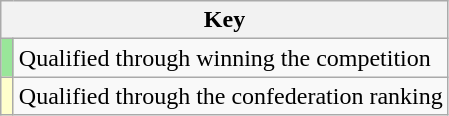<table class="wikitable">
<tr>
<th colspan="2" bgcolor="#f7f8ff">Key</th>
</tr>
<tr>
<td bgcolor="#99e699" width="1em"></td>
<td>Qualified through winning the competition</td>
</tr>
<tr>
<td bgcolor="#FFFFCC" width="1em"></td>
<td>Qualified through the confederation ranking</td>
</tr>
</table>
